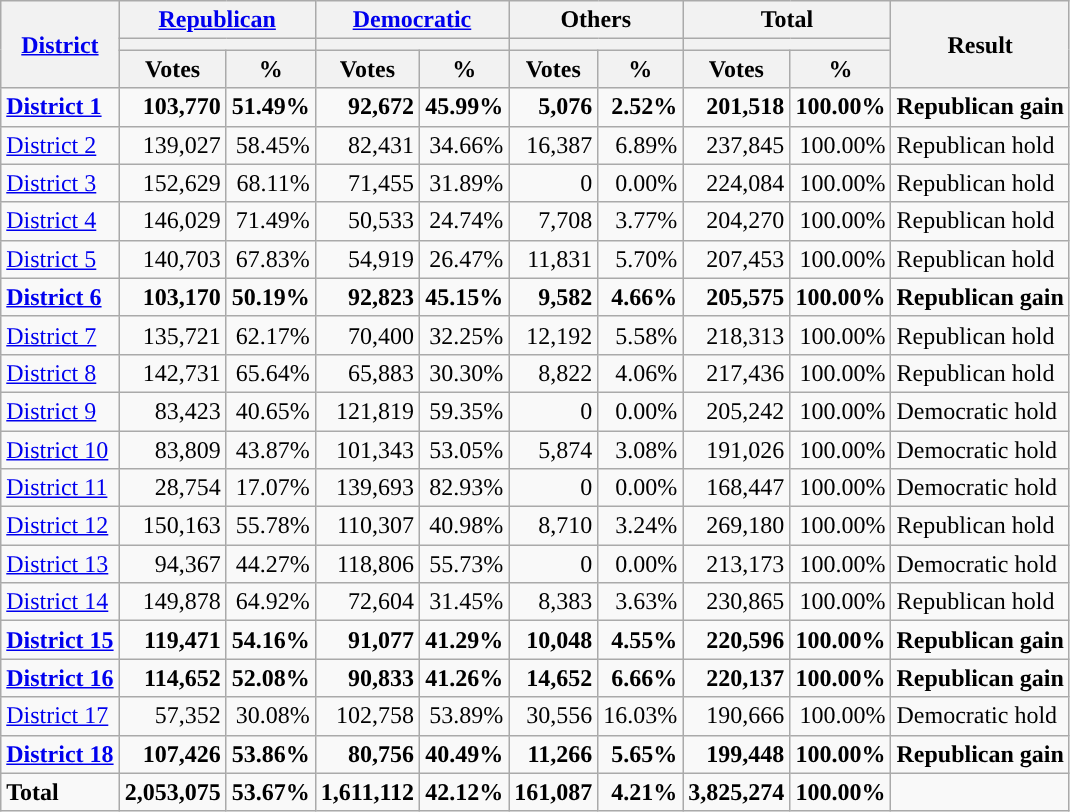<table class="wikitable plainrowheaders sortable" style="font-size:100%; text-align:right;">
<tr>
<th scope=col rowspan=3><a href='#'>District</a></th>
<th scope=col colspan=2><a href='#'>Republican</a></th>
<th scope=col colspan=2><a href='#'>Democratic</a></th>
<th scope=col colspan=2>Others</th>
<th scope=col colspan=2>Total</th>
<th scope=col rowspan=3>Result</th>
</tr>
<tr>
<th scope=col colspan=2 style="background:"></th>
<th scope=col colspan=2 style="background:"></th>
<th scope=col colspan=2></th>
<th scope=col colspan=2></th>
</tr>
<tr>
<th scope=col data-sort-type="number">Votes</th>
<th scope=col data-sort-type="number">%</th>
<th scope=col data-sort-type="number">Votes</th>
<th scope=col data-sort-type="number">%</th>
<th scope=col data-sort-type="number">Votes</th>
<th scope=col data-sort-type="number">%</th>
<th scope=col data-sort-type="number">Votes</th>
<th scope=col data-sort-type="number">%</th>
</tr>
<tr>
<td align=left><strong><a href='#'>District 1</a></strong></td>
<td><strong>103,770</strong></td>
<td><strong>51.49%</strong></td>
<td><strong>92,672</strong></td>
<td><strong>45.99%</strong></td>
<td><strong>5,076</strong></td>
<td><strong>2.52%</strong></td>
<td><strong>201,518</strong></td>
<td><strong>100.00%</strong></td>
<td align=left><strong>Republican gain</strong></td>
</tr>
<tr>
<td align=left><a href='#'>District 2</a></td>
<td>139,027</td>
<td>58.45%</td>
<td>82,431</td>
<td>34.66%</td>
<td>16,387</td>
<td>6.89%</td>
<td>237,845</td>
<td>100.00%</td>
<td align=left>Republican hold</td>
</tr>
<tr>
<td align=left><a href='#'>District 3</a></td>
<td>152,629</td>
<td>68.11%</td>
<td>71,455</td>
<td>31.89%</td>
<td>0</td>
<td>0.00%</td>
<td>224,084</td>
<td>100.00%</td>
<td align=left>Republican hold</td>
</tr>
<tr>
<td align=left><a href='#'>District 4</a></td>
<td>146,029</td>
<td>71.49%</td>
<td>50,533</td>
<td>24.74%</td>
<td>7,708</td>
<td>3.77%</td>
<td>204,270</td>
<td>100.00%</td>
<td align=left>Republican hold</td>
</tr>
<tr>
<td align=left><a href='#'>District 5</a></td>
<td>140,703</td>
<td>67.83%</td>
<td>54,919</td>
<td>26.47%</td>
<td>11,831</td>
<td>5.70%</td>
<td>207,453</td>
<td>100.00%</td>
<td align=left>Republican hold</td>
</tr>
<tr>
<td align=left><strong><a href='#'>District 6</a></strong></td>
<td><strong>103,170</strong></td>
<td><strong>50.19%</strong></td>
<td><strong>92,823</strong></td>
<td><strong>45.15%</strong></td>
<td><strong>9,582</strong></td>
<td><strong>4.66%</strong></td>
<td><strong>205,575</strong></td>
<td><strong>100.00%</strong></td>
<td align=left><strong>Republican gain</strong></td>
</tr>
<tr>
<td align=left><a href='#'>District 7</a></td>
<td>135,721</td>
<td>62.17%</td>
<td>70,400</td>
<td>32.25%</td>
<td>12,192</td>
<td>5.58%</td>
<td>218,313</td>
<td>100.00%</td>
<td align=left>Republican hold</td>
</tr>
<tr>
<td align=left><a href='#'>District 8</a></td>
<td>142,731</td>
<td>65.64%</td>
<td>65,883</td>
<td>30.30%</td>
<td>8,822</td>
<td>4.06%</td>
<td>217,436</td>
<td>100.00%</td>
<td align=left>Republican hold</td>
</tr>
<tr>
<td align=left><a href='#'>District 9</a></td>
<td>83,423</td>
<td>40.65%</td>
<td>121,819</td>
<td>59.35%</td>
<td>0</td>
<td>0.00%</td>
<td>205,242</td>
<td>100.00%</td>
<td align=left>Democratic hold</td>
</tr>
<tr>
<td align=left><a href='#'>District 10</a></td>
<td>83,809</td>
<td>43.87%</td>
<td>101,343</td>
<td>53.05%</td>
<td>5,874</td>
<td>3.08%</td>
<td>191,026</td>
<td>100.00%</td>
<td align=left>Democratic hold</td>
</tr>
<tr>
<td align=left><a href='#'>District 11</a></td>
<td>28,754</td>
<td>17.07%</td>
<td>139,693</td>
<td>82.93%</td>
<td>0</td>
<td>0.00%</td>
<td>168,447</td>
<td>100.00%</td>
<td align=left>Democratic hold</td>
</tr>
<tr>
<td align=left><a href='#'>District 12</a></td>
<td>150,163</td>
<td>55.78%</td>
<td>110,307</td>
<td>40.98%</td>
<td>8,710</td>
<td>3.24%</td>
<td>269,180</td>
<td>100.00%</td>
<td align=left>Republican hold</td>
</tr>
<tr>
<td align=left><a href='#'>District 13</a></td>
<td>94,367</td>
<td>44.27%</td>
<td>118,806</td>
<td>55.73%</td>
<td>0</td>
<td>0.00%</td>
<td>213,173</td>
<td>100.00%</td>
<td align=left>Democratic hold</td>
</tr>
<tr>
<td align=left><a href='#'>District 14</a></td>
<td>149,878</td>
<td>64.92%</td>
<td>72,604</td>
<td>31.45%</td>
<td>8,383</td>
<td>3.63%</td>
<td>230,865</td>
<td>100.00%</td>
<td align=left>Republican hold</td>
</tr>
<tr>
<td align=left><strong><a href='#'>District 15</a></strong></td>
<td><strong>119,471</strong></td>
<td><strong>54.16%</strong></td>
<td><strong>91,077</strong></td>
<td><strong>41.29%</strong></td>
<td><strong>10,048</strong></td>
<td><strong>4.55%</strong></td>
<td><strong>220,596</strong></td>
<td><strong>100.00%</strong></td>
<td align=left><strong>Republican gain</strong></td>
</tr>
<tr>
<td align=left><strong><a href='#'>District 16</a></strong></td>
<td><strong>114,652</strong></td>
<td><strong>52.08%</strong></td>
<td><strong>90,833</strong></td>
<td><strong>41.26%</strong></td>
<td><strong>14,652</strong></td>
<td><strong>6.66%</strong></td>
<td><strong>220,137</strong></td>
<td><strong>100.00%</strong></td>
<td align=left><strong>Republican gain</strong></td>
</tr>
<tr>
<td align=left><a href='#'>District 17</a></td>
<td>57,352</td>
<td>30.08%</td>
<td>102,758</td>
<td>53.89%</td>
<td>30,556</td>
<td>16.03%</td>
<td>190,666</td>
<td>100.00%</td>
<td align=left>Democratic hold</td>
</tr>
<tr>
<td align=left><strong><a href='#'>District 18</a></strong></td>
<td><strong>107,426</strong></td>
<td><strong>53.86%</strong></td>
<td><strong>80,756</strong></td>
<td><strong>40.49%</strong></td>
<td><strong>11,266</strong></td>
<td><strong>5.65%</strong></td>
<td><strong>199,448</strong></td>
<td><strong>100.00%</strong></td>
<td align=left><strong>Republican gain</strong></td>
</tr>
<tr class="sortbottom" style="font-weight:bold">
<td align=left>Total</td>
<td>2,053,075</td>
<td>53.67%</td>
<td>1,611,112</td>
<td>42.12%</td>
<td>161,087</td>
<td>4.21%</td>
<td>3,825,274</td>
<td>100.00%</td>
<td></td>
</tr>
</table>
